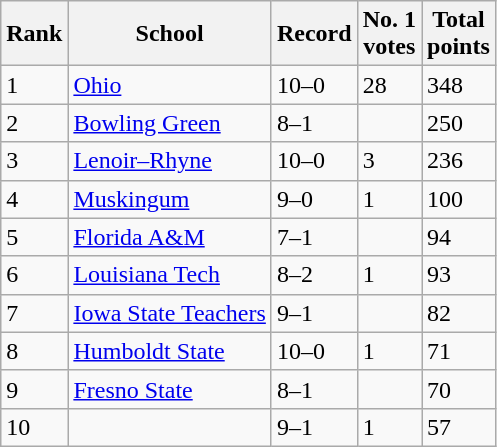<table class="wikitable">
<tr>
<th>Rank</th>
<th>School</th>
<th>Record</th>
<th>No. 1<br>votes</th>
<th>Total<br>points</th>
</tr>
<tr>
<td>1</td>
<td><a href='#'>Ohio</a></td>
<td>10–0</td>
<td>28</td>
<td>348</td>
</tr>
<tr>
<td>2</td>
<td><a href='#'>Bowling Green</a></td>
<td>8–1</td>
<td></td>
<td>250</td>
</tr>
<tr>
<td>3</td>
<td><a href='#'>Lenoir–Rhyne</a></td>
<td>10–0</td>
<td>3</td>
<td>236</td>
</tr>
<tr>
<td>4</td>
<td><a href='#'>Muskingum</a></td>
<td>9–0</td>
<td>1</td>
<td>100</td>
</tr>
<tr>
<td>5</td>
<td><a href='#'>Florida A&M</a></td>
<td>7–1</td>
<td></td>
<td>94</td>
</tr>
<tr>
<td>6</td>
<td><a href='#'>Louisiana Tech</a></td>
<td>8–2</td>
<td>1</td>
<td>93</td>
</tr>
<tr>
<td>7</td>
<td><a href='#'>Iowa State Teachers</a></td>
<td>9–1</td>
<td></td>
<td>82</td>
</tr>
<tr>
<td>8</td>
<td><a href='#'>Humboldt State</a></td>
<td>10–0</td>
<td>1</td>
<td>71</td>
</tr>
<tr>
<td>9</td>
<td><a href='#'>Fresno State</a></td>
<td>8–1</td>
<td></td>
<td>70</td>
</tr>
<tr>
<td>10</td>
<td></td>
<td>9–1</td>
<td>1</td>
<td>57</td>
</tr>
</table>
